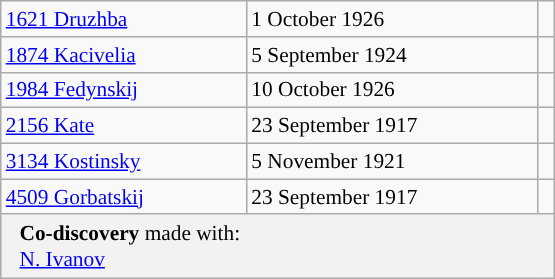<table class="wikitable" style="font-size: 89%; float: left; width: 26em; margin-right: 1em;">
<tr>
<td><a href='#'>1621 Druzhba</a></td>
<td>1 October 1926</td>
<td></td>
</tr>
<tr>
<td><a href='#'>1874 Kacivelia</a></td>
<td>5 September 1924</td>
<td></td>
</tr>
<tr>
<td><a href='#'>1984 Fedynskij</a></td>
<td>10 October 1926</td>
<td></td>
</tr>
<tr>
<td><a href='#'>2156 Kate</a></td>
<td>23 September 1917</td>
<td></td>
</tr>
<tr>
<td><a href='#'>3134 Kostinsky</a></td>
<td>5 November 1921</td>
<td></td>
</tr>
<tr>
<td><a href='#'>4509 Gorbatskij</a></td>
<td>23 September 1917</td>
<td></td>
</tr>
<tr>
<th colspan=3 style="font-weight: normal; text-align: left; padding: 4px 12px;"><strong>Co-discovery</strong> made with:<br> <a href='#'>N. Ivanov</a></th>
</tr>
</table>
